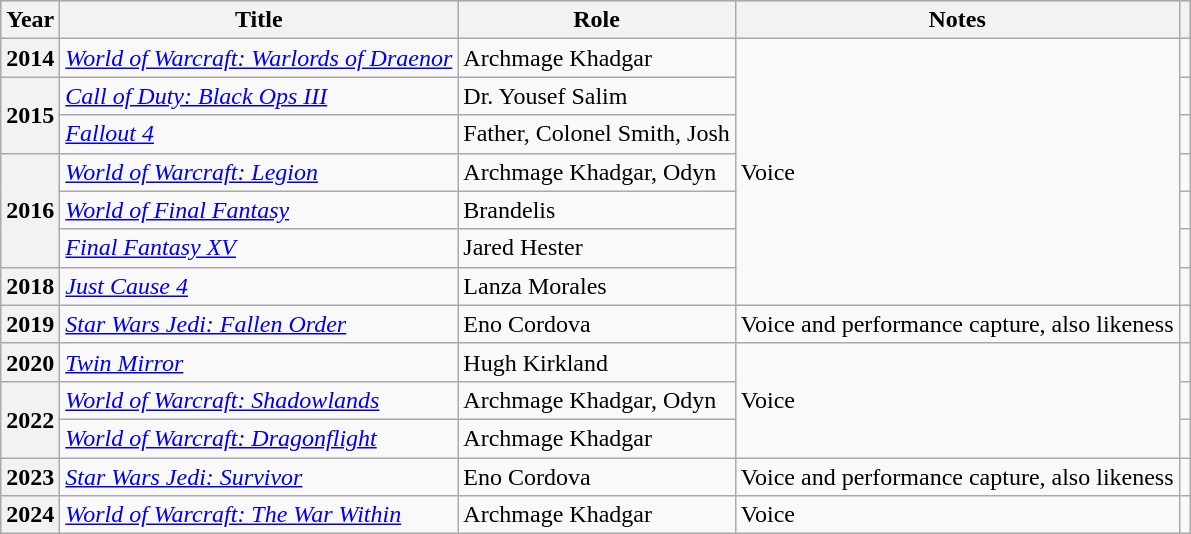<table class="wikitable plainrowheaders sortable">
<tr style="background:#b0c4de; text-align:center;">
<th scope="col">Year</th>
<th scope="col">Title</th>
<th scope="col">Role</th>
<th scope="col" class="unsortable">Notes</th>
<th scope="col" class="unsortable"></th>
</tr>
<tr>
<th scope="row">2014</th>
<td><em><a href='#'>World of Warcraft: Warlords of Draenor</a></em></td>
<td>Archmage Khadgar</td>
<td rowspan="7">Voice</td>
<td></td>
</tr>
<tr>
<th scope="row" rowspan="2">2015</th>
<td><em><a href='#'>Call of Duty: Black Ops III</a></em></td>
<td>Dr. Yousef Salim</td>
<td></td>
</tr>
<tr>
<td><em><a href='#'>Fallout 4</a></em></td>
<td>Father, Colonel Smith, Josh</td>
<td></td>
</tr>
<tr>
<th scope="row" rowspan="3">2016</th>
<td><em><a href='#'>World of Warcraft: Legion</a></em></td>
<td>Archmage Khadgar, Odyn</td>
<td></td>
</tr>
<tr>
<td><em><a href='#'>World of Final Fantasy</a></em></td>
<td>Brandelis</td>
<td></td>
</tr>
<tr>
<td><em><a href='#'>Final Fantasy XV</a></em></td>
<td>Jared Hester</td>
<td></td>
</tr>
<tr>
<th scope="row">2018</th>
<td><em><a href='#'>Just Cause 4</a></em></td>
<td>Lanza Morales</td>
<td></td>
</tr>
<tr>
<th scope="row">2019</th>
<td><em><a href='#'>Star Wars Jedi: Fallen Order</a></em></td>
<td>Eno Cordova</td>
<td>Voice and performance capture, also likeness</td>
<td></td>
</tr>
<tr>
<th scope="row">2020</th>
<td><em><a href='#'>Twin Mirror</a></em></td>
<td>Hugh Kirkland</td>
<td rowspan="3">Voice</td>
<td></td>
</tr>
<tr>
<th scope="row" rowspan="2">2022</th>
<td><em><a href='#'>World of Warcraft: Shadowlands</a></em></td>
<td>Archmage Khadgar, Odyn</td>
<td></td>
</tr>
<tr>
<td><em><a href='#'>World of Warcraft: Dragonflight</a></em></td>
<td>Archmage Khadgar</td>
<td></td>
</tr>
<tr>
<th scope="row">2023</th>
<td><em><a href='#'>Star Wars Jedi: Survivor</a></em></td>
<td>Eno Cordova</td>
<td>Voice and performance capture, also likeness</td>
<td></td>
</tr>
<tr>
<th scope="row">2024</th>
<td><em><a href='#'>World of Warcraft: The War Within</a></em></td>
<td>Archmage Khadgar</td>
<td>Voice</td>
<td></td>
</tr>
</table>
